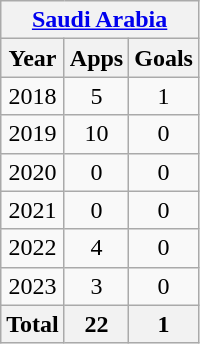<table class="wikitable" style="text-align:center">
<tr>
<th colspan=3><a href='#'>Saudi Arabia</a></th>
</tr>
<tr>
<th>Year</th>
<th>Apps</th>
<th>Goals</th>
</tr>
<tr>
<td>2018</td>
<td>5</td>
<td>1</td>
</tr>
<tr>
<td>2019</td>
<td>10</td>
<td>0</td>
</tr>
<tr>
<td>2020</td>
<td>0</td>
<td>0</td>
</tr>
<tr>
<td>2021</td>
<td>0</td>
<td>0</td>
</tr>
<tr>
<td>2022</td>
<td>4</td>
<td>0</td>
</tr>
<tr>
<td>2023</td>
<td>3</td>
<td>0</td>
</tr>
<tr>
<th>Total</th>
<th>22</th>
<th>1</th>
</tr>
</table>
